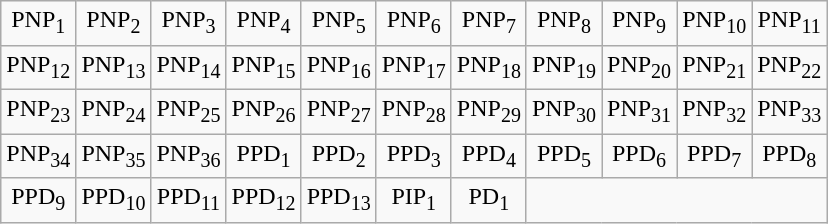<table class="wikitable" style="text-align:center" width="500px">
<tr>
<td>PNP<sub>1</sub></td>
<td>PNP<sub>2</sub></td>
<td>PNP<sub>3</sub></td>
<td>PNP<sub>4</sub></td>
<td>PNP<sub>5</sub></td>
<td>PNP<sub>6</sub></td>
<td>PNP<sub>7</sub></td>
<td>PNP<sub>8</sub></td>
<td>PNP<sub>9</sub></td>
<td>PNP<sub>10</sub></td>
<td>PNP<sub>11</sub></td>
</tr>
<tr>
<td>PNP<sub>12</sub></td>
<td>PNP<sub>13</sub></td>
<td>PNP<sub>14</sub></td>
<td>PNP<sub>15</sub></td>
<td>PNP<sub>16</sub></td>
<td>PNP<sub>17</sub></td>
<td>PNP<sub>18</sub></td>
<td>PNP<sub>19</sub></td>
<td>PNP<sub>20</sub></td>
<td>PNP<sub>21</sub></td>
<td>PNP<sub>22</sub></td>
</tr>
<tr>
<td>PNP<sub>23</sub></td>
<td>PNP<sub>24</sub></td>
<td>PNP<sub>25</sub></td>
<td>PNP<sub>26</sub></td>
<td>PNP<sub>27</sub></td>
<td>PNP<sub>28</sub></td>
<td>PNP<sub>29</sub></td>
<td>PNP<sub>30</sub></td>
<td>PNP<sub>31</sub></td>
<td>PNP<sub>32</sub></td>
<td>PNP<sub>33</sub></td>
</tr>
<tr>
<td>PNP<sub>34</sub></td>
<td>PNP<sub>35</sub></td>
<td>PNP<sub>36</sub></td>
<td>PPD<sub>1</sub></td>
<td>PPD<sub>2</sub></td>
<td>PPD<sub>3</sub></td>
<td>PPD<sub>4</sub></td>
<td>PPD<sub>5</sub></td>
<td>PPD<sub>6</sub></td>
<td>PPD<sub>7</sub></td>
<td>PPD<sub>8</sub></td>
</tr>
<tr>
<td>PPD<sub>9</sub></td>
<td>PPD<sub>10</sub></td>
<td>PPD<sub>11</sub></td>
<td>PPD<sub>12</sub></td>
<td>PPD<sub>13</sub></td>
<td>PIP<sub>1</sub></td>
<td>PD<sub>1</sub></td>
</tr>
</table>
